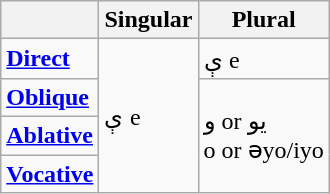<table class="wikitable">
<tr>
<th></th>
<th>Singular</th>
<th>Plural</th>
</tr>
<tr>
<td><strong><a href='#'>Direct</a></strong></td>
<td rowspan="4">ې e</td>
<td>ې e</td>
</tr>
<tr>
<td><strong><a href='#'>Oblique</a></strong></td>
<td rowspan="3">و or یو<br>o or әyo/iyo</td>
</tr>
<tr>
<td><strong><a href='#'>Ablative</a></strong></td>
</tr>
<tr>
<td><strong><a href='#'>Vocative</a></strong></td>
</tr>
</table>
